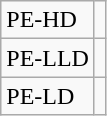<table class="wikitable skin-invert-image">
<tr>
<td>PE-HD</td>
<td></td>
</tr>
<tr>
<td>PE-LLD</td>
<td><br></td>
</tr>
<tr>
<td>PE-LD</td>
<td></td>
</tr>
</table>
